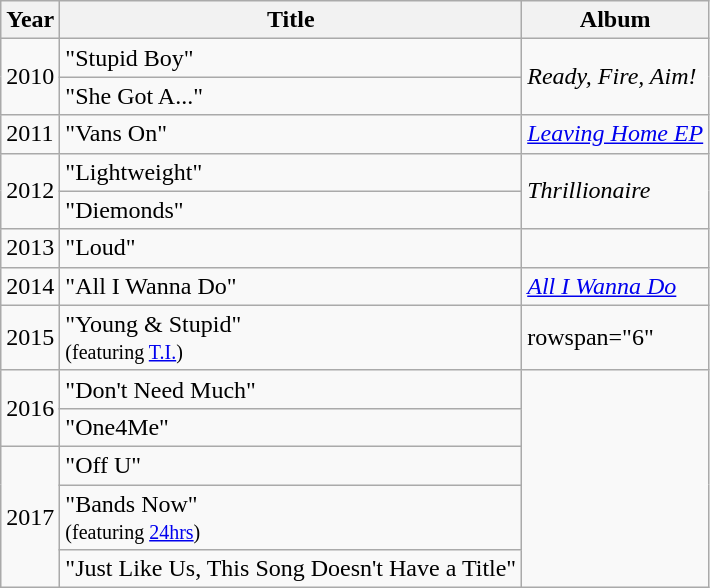<table class="wikitable">
<tr>
<th>Year</th>
<th>Title</th>
<th>Album</th>
</tr>
<tr>
<td rowspan="2">2010</td>
<td align=left>"Stupid Boy"</td>
<td rowspan="2"><em>Ready, Fire, Aim!</em></td>
</tr>
<tr>
<td align=left>"She Got A..."</td>
</tr>
<tr>
<td>2011</td>
<td align=left>"Vans On"</td>
<td><em><a href='#'>Leaving Home EP</a></em></td>
</tr>
<tr>
<td rowspan="2">2012</td>
<td align=left>"Lightweight"</td>
<td rowspan="2"><em>Thrillionaire</em></td>
</tr>
<tr>
<td align=left>"Diemonds"</td>
</tr>
<tr>
<td>2013</td>
<td align=left>"Loud"</td>
<td></td>
</tr>
<tr>
<td>2014</td>
<td align=left>"All I Wanna Do"</td>
<td><em><a href='#'>All I Wanna Do</a></em></td>
</tr>
<tr>
<td>2015</td>
<td align=left>"Young & Stupid"<br><small>(featuring <a href='#'>T.I.</a>)</small></td>
<td>rowspan="6" </td>
</tr>
<tr>
<td rowspan="2">2016</td>
<td align=left>"Don't Need Much"</td>
</tr>
<tr>
<td align=left>"One4Me"</td>
</tr>
<tr>
<td rowspan="3">2017</td>
<td align=left>"Off U"</td>
</tr>
<tr>
<td align=left>"Bands Now" <br><small>(featuring <a href='#'>24hrs</a>)</small></td>
</tr>
<tr>
<td align=left>"Just Like Us, This Song Doesn't Have a Title"</td>
</tr>
</table>
